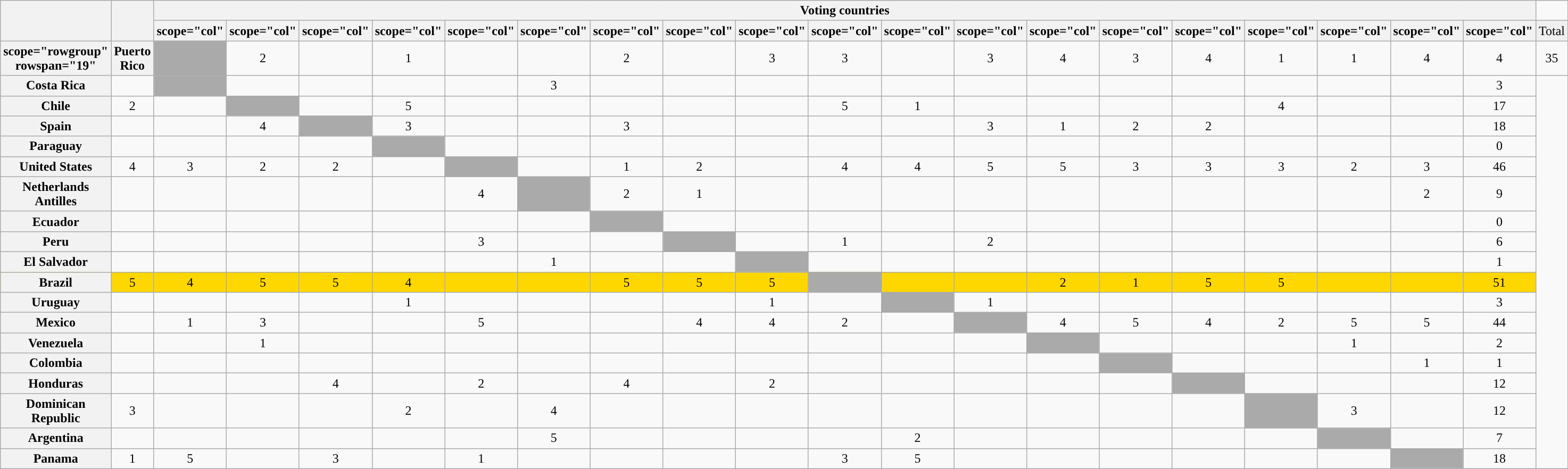<table class="wikitable plainrowheaders" style="text-align: center;">
<tr>
<th rowspan="2"></th>
<th rowspan="2"></th>
<th colspan="19">Voting countries</th>
</tr>
<tr>
<th>scope="col" </th>
<th>scope="col" </th>
<th>scope="col" </th>
<th>scope="col" </th>
<th>scope="col" </th>
<th>scope="col" </th>
<th>scope="col" </th>
<th>scope="col" </th>
<th>scope="col" </th>
<th>scope="col" </th>
<th>scope="col" </th>
<th>scope="col" </th>
<th>scope="col" </th>
<th>scope="col" </th>
<th>scope="col" </th>
<th>scope="col" </th>
<th>scope="col" </th>
<th>scope="col" </th>
<th>scope="col" </th>
<td style="background-color:#EFEFEF;">Total</td>
</tr>
<tr>
<th>scope="rowgroup" rowspan="19" </th>
<th scope="row">Puerto Rico</th>
<td style="background-color:#AAAAAA;"></td>
<td>2</td>
<td></td>
<td>1</td>
<td></td>
<td></td>
<td>2</td>
<td></td>
<td>3</td>
<td>3</td>
<td></td>
<td>3</td>
<td>4</td>
<td>3</td>
<td>4</td>
<td>1</td>
<td>1</td>
<td>4</td>
<td>4</td>
<td>35</td>
</tr>
<tr>
<th scope="row">Costa Rica</th>
<td></td>
<td style="background-color:#AAAAAA;"></td>
<td></td>
<td></td>
<td></td>
<td></td>
<td>3</td>
<td></td>
<td></td>
<td></td>
<td></td>
<td></td>
<td></td>
<td></td>
<td></td>
<td></td>
<td></td>
<td></td>
<td></td>
<td>3</td>
</tr>
<tr>
<th scope="row">Chile</th>
<td>2</td>
<td></td>
<td style="background-color:#AAAAAA;"></td>
<td></td>
<td>5</td>
<td></td>
<td></td>
<td></td>
<td></td>
<td></td>
<td>5</td>
<td>1</td>
<td></td>
<td></td>
<td></td>
<td></td>
<td>4</td>
<td></td>
<td></td>
<td>17</td>
</tr>
<tr>
<th scope="row">Spain</th>
<td></td>
<td></td>
<td>4</td>
<td style="background-color:#AAAAAA;"></td>
<td>3</td>
<td></td>
<td></td>
<td>3</td>
<td></td>
<td></td>
<td></td>
<td></td>
<td>3</td>
<td>1</td>
<td>2</td>
<td>2</td>
<td></td>
<td></td>
<td></td>
<td>18</td>
</tr>
<tr>
<th scope="row">Paraguay</th>
<td></td>
<td></td>
<td></td>
<td></td>
<td style="background-color:#AAAAAA;"></td>
<td></td>
<td></td>
<td></td>
<td></td>
<td></td>
<td></td>
<td></td>
<td></td>
<td></td>
<td></td>
<td></td>
<td></td>
<td></td>
<td></td>
<td>0</td>
</tr>
<tr>
<th scope="row">United States</th>
<td>4</td>
<td>3</td>
<td>2</td>
<td>2</td>
<td></td>
<td style="background-color:#AAAAAA;"></td>
<td></td>
<td>1</td>
<td>2</td>
<td></td>
<td>4</td>
<td>4</td>
<td>5</td>
<td>5</td>
<td>3</td>
<td>3</td>
<td>3</td>
<td>2</td>
<td>3</td>
<td>46</td>
</tr>
<tr>
<th scope="row">Netherlands Antilles</th>
<td></td>
<td></td>
<td></td>
<td></td>
<td></td>
<td>4</td>
<td style="background-color:#AAAAAA;"></td>
<td>2</td>
<td>1</td>
<td></td>
<td></td>
<td></td>
<td></td>
<td></td>
<td></td>
<td></td>
<td></td>
<td></td>
<td>2</td>
<td>9</td>
</tr>
<tr>
<th scope="row">Ecuador</th>
<td></td>
<td></td>
<td></td>
<td></td>
<td></td>
<td></td>
<td></td>
<td style="background-color:#AAAAAA;"></td>
<td></td>
<td></td>
<td></td>
<td></td>
<td></td>
<td></td>
<td></td>
<td></td>
<td></td>
<td></td>
<td></td>
<td>0</td>
</tr>
<tr>
<th scope="row">Peru</th>
<td></td>
<td></td>
<td></td>
<td></td>
<td></td>
<td>3</td>
<td></td>
<td></td>
<td style="background-color:#AAAAAA;"></td>
<td></td>
<td>1</td>
<td></td>
<td>2</td>
<td></td>
<td></td>
<td></td>
<td></td>
<td></td>
<td></td>
<td>6</td>
</tr>
<tr>
<th scope="row">El Salvador</th>
<td></td>
<td></td>
<td></td>
<td></td>
<td></td>
<td></td>
<td>1</td>
<td></td>
<td></td>
<td style="background-color:#AAAAAA;"></td>
<td></td>
<td></td>
<td></td>
<td></td>
<td></td>
<td></td>
<td></td>
<td></td>
<td></td>
<td>1</td>
</tr>
<tr style="background-color:#FFD700;">
<th scope="row">Brazil</th>
<td>5</td>
<td>4</td>
<td>5</td>
<td>5</td>
<td>4</td>
<td></td>
<td></td>
<td>5</td>
<td>5</td>
<td>5</td>
<td style="background-color:#AAAAAA;"></td>
<td></td>
<td></td>
<td>2</td>
<td>1</td>
<td>5</td>
<td>5</td>
<td></td>
<td></td>
<td>51</td>
</tr>
<tr>
<th scope="row">Uruguay</th>
<td></td>
<td></td>
<td></td>
<td></td>
<td>1</td>
<td></td>
<td></td>
<td></td>
<td></td>
<td>1</td>
<td></td>
<td style="background-color:#AAAAAA;"></td>
<td>1</td>
<td></td>
<td></td>
<td></td>
<td></td>
<td></td>
<td></td>
<td>3</td>
</tr>
<tr>
<th scope="row">Mexico</th>
<td></td>
<td>1</td>
<td>3</td>
<td></td>
<td></td>
<td>5</td>
<td></td>
<td></td>
<td>4</td>
<td>4</td>
<td>2</td>
<td></td>
<td style="background-color:#AAAAAA;"></td>
<td>4</td>
<td>5</td>
<td>4</td>
<td>2</td>
<td>5</td>
<td>5</td>
<td>44</td>
</tr>
<tr>
<th scope="row">Venezuela</th>
<td></td>
<td></td>
<td>1</td>
<td></td>
<td></td>
<td></td>
<td></td>
<td></td>
<td></td>
<td></td>
<td></td>
<td></td>
<td></td>
<td style="background-color:#AAAAAA;"></td>
<td></td>
<td></td>
<td></td>
<td>1</td>
<td></td>
<td>2</td>
</tr>
<tr>
<th scope="row">Colombia</th>
<td></td>
<td></td>
<td></td>
<td></td>
<td></td>
<td></td>
<td></td>
<td></td>
<td></td>
<td></td>
<td></td>
<td></td>
<td></td>
<td></td>
<td style="background-color:#AAAAAA;"></td>
<td></td>
<td></td>
<td></td>
<td>1</td>
<td>1</td>
</tr>
<tr>
<th scope="row">Honduras</th>
<td></td>
<td></td>
<td></td>
<td>4</td>
<td></td>
<td>2</td>
<td></td>
<td>4</td>
<td></td>
<td>2</td>
<td></td>
<td></td>
<td></td>
<td></td>
<td></td>
<td style="background-color:#AAAAAA;"></td>
<td></td>
<td></td>
<td></td>
<td>12</td>
</tr>
<tr>
<th scope="row">Dominican Republic</th>
<td>3</td>
<td></td>
<td></td>
<td></td>
<td>2</td>
<td></td>
<td>4</td>
<td></td>
<td></td>
<td></td>
<td></td>
<td></td>
<td></td>
<td></td>
<td></td>
<td></td>
<td style="background-color:#AAAAAA;"></td>
<td>3</td>
<td></td>
<td>12</td>
</tr>
<tr>
<th scope="row">Argentina</th>
<td></td>
<td></td>
<td></td>
<td></td>
<td></td>
<td></td>
<td>5</td>
<td></td>
<td></td>
<td></td>
<td></td>
<td>2</td>
<td></td>
<td></td>
<td></td>
<td></td>
<td></td>
<td style="background-color:#AAAAAA;"></td>
<td></td>
<td>7</td>
</tr>
<tr>
<th scope="row">Panama</th>
<td>1</td>
<td>5</td>
<td></td>
<td>3</td>
<td></td>
<td>1</td>
<td></td>
<td></td>
<td></td>
<td></td>
<td>3</td>
<td>5</td>
<td></td>
<td></td>
<td></td>
<td></td>
<td></td>
<td></td>
<td style="background-color:#AAAAAA;"></td>
<td>18</td>
</tr>
</table>
